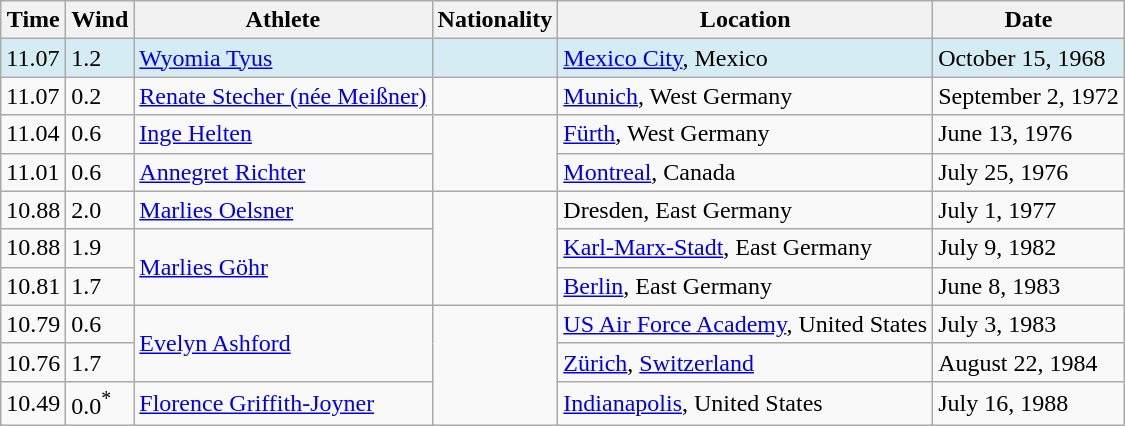<table class="wikitable">
<tr>
<th>Time</th>
<th>Wind</th>
<th>Athlete</th>
<th>Nationality</th>
<th>Location</th>
<th>Date</th>
</tr>
<tr bgcolor="#D6ECF3">
<td>11.07</td>
<td>1.2</td>
<td><a href='#'>Wyomia Tyus</a></td>
<td></td>
<td><a href='#'>Mexico City</a>, Mexico</td>
<td>October 15, 1968</td>
</tr>
<tr -bgcolor="#D6ECF3">
<td>11.07</td>
<td>0.2</td>
<td><a href='#'>Renate Stecher (née Meißner)</a></td>
<td></td>
<td><a href='#'>Munich</a>, West Germany</td>
<td>September 2, 1972</td>
</tr>
<tr -bgcolor="#D6ECF3">
<td>11.04</td>
<td>0.6</td>
<td><a href='#'>Inge Helten</a></td>
<td rowspan="2"></td>
<td><a href='#'>Fürth</a>, West Germany</td>
<td>June 13, 1976</td>
</tr>
<tr -bgcolor="#D6ECF3">
<td>11.01</td>
<td>0.6</td>
<td><a href='#'>Annegret Richter</a></td>
<td><a href='#'>Montreal</a>, Canada</td>
<td>July 25, 1976</td>
</tr>
<tr -bgcolor="#D6ECF3">
<td>10.88</td>
<td>2.0</td>
<td><a href='#'>Marlies Oelsner</a></td>
<td rowspan="3"></td>
<td>Dresden, East Germany</td>
<td>July 1, 1977</td>
</tr>
<tr -bgcolor="#D6ECF3">
<td>10.88</td>
<td>1.9</td>
<td rowspan="2"><a href='#'>Marlies Göhr</a></td>
<td><a href='#'>Karl-Marx-Stadt</a>, East Germany</td>
<td>July 9, 1982</td>
</tr>
<tr -bgcolor="#D6ECF3">
<td>10.81</td>
<td>1.7</td>
<td><a href='#'>Berlin</a>, East Germany</td>
<td>June 8, 1983</td>
</tr>
<tr -bgcolor="#D6ECF3">
<td>10.79</td>
<td>0.6</td>
<td rowspan="2"><a href='#'>Evelyn Ashford</a></td>
<td rowspan="3"></td>
<td><a href='#'>US Air Force Academy</a>, United States</td>
<td>July 3, 1983</td>
</tr>
<tr -bgcolor="#D6ECF3">
<td>10.76</td>
<td>1.7</td>
<td><a href='#'>Zürich</a>, <a href='#'>Switzerland</a></td>
<td>August 22, 1984</td>
</tr>
<tr -bgcolor="#D6ECF3">
<td>10.49</td>
<td>0.0<sup>*</sup></td>
<td><a href='#'>Florence Griffith-Joyner</a></td>
<td><a href='#'>Indianapolis</a>, United States</td>
<td>July 16, 1988</td>
</tr>
</table>
